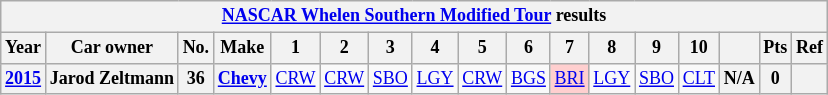<table class="wikitable" style="text-align:center; font-size:75%">
<tr>
<th colspan=23><a href='#'>NASCAR Whelen Southern Modified Tour</a> results</th>
</tr>
<tr>
<th>Year</th>
<th>Car owner</th>
<th>No.</th>
<th>Make</th>
<th>1</th>
<th>2</th>
<th>3</th>
<th>4</th>
<th>5</th>
<th>6</th>
<th>7</th>
<th>8</th>
<th>9</th>
<th>10</th>
<th></th>
<th>Pts</th>
<th>Ref</th>
</tr>
<tr>
<th><a href='#'>2015</a></th>
<th>Jarod Zeltmann</th>
<th>36</th>
<th><a href='#'>Chevy</a></th>
<td><a href='#'>CRW</a></td>
<td><a href='#'>CRW</a></td>
<td><a href='#'>SBO</a></td>
<td><a href='#'>LGY</a></td>
<td><a href='#'>CRW</a></td>
<td><a href='#'>BGS</a></td>
<td style="background:#FFCFCF;"><a href='#'>BRI</a><br></td>
<td><a href='#'>LGY</a></td>
<td><a href='#'>SBO</a></td>
<td><a href='#'>CLT</a></td>
<th>N/A</th>
<th>0</th>
<th></th>
</tr>
</table>
